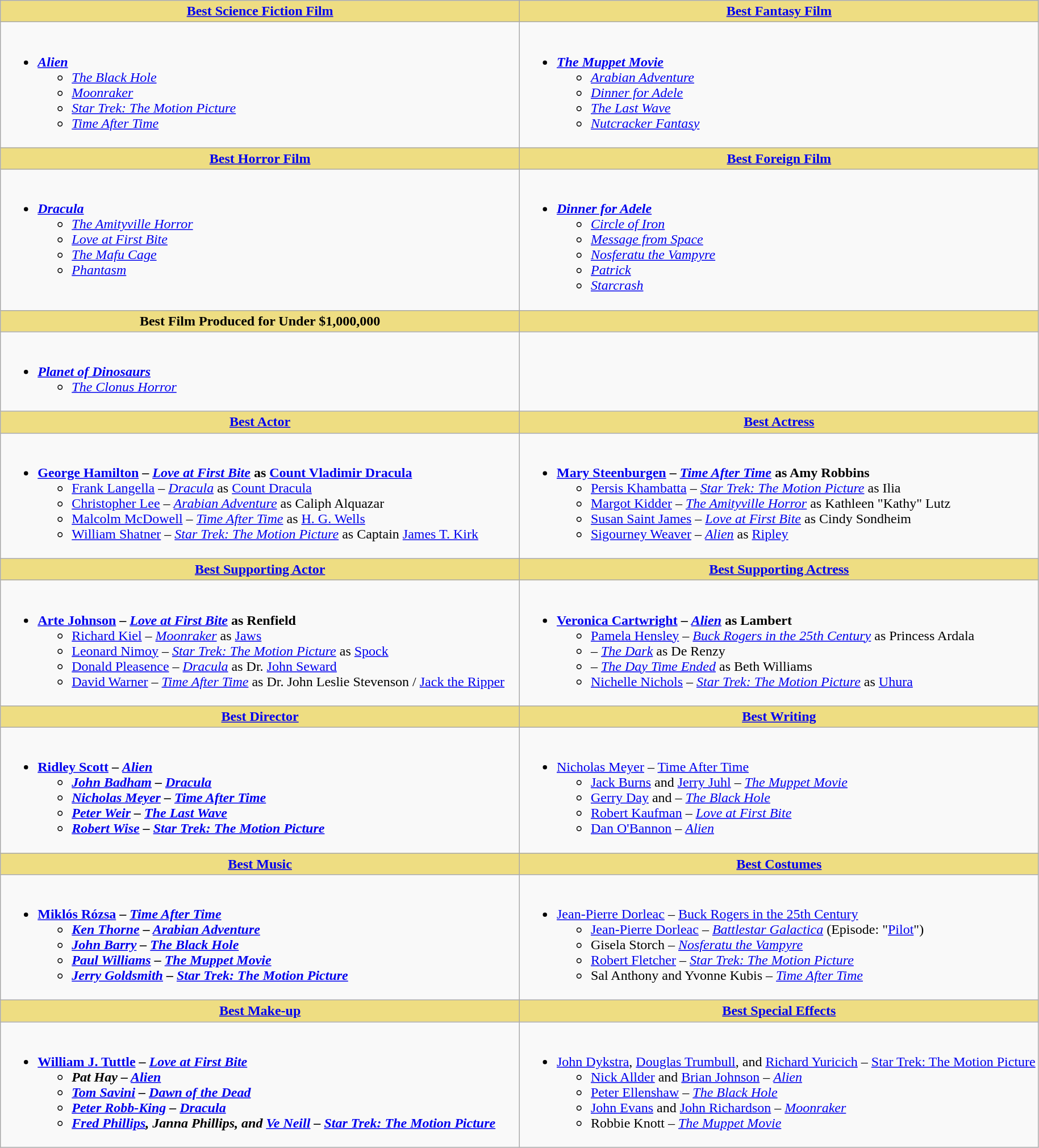<table class=wikitable>
<tr>
<th style="background:#EEDD82; width:50%"><a href='#'>Best Science Fiction Film</a></th>
<th style="background:#EEDD82; width:50%"><a href='#'>Best Fantasy Film</a></th>
</tr>
<tr>
<td valign="top"><br><ul><li><strong><em><a href='#'>Alien</a></em></strong><ul><li><em><a href='#'>The Black Hole</a></em></li><li><em><a href='#'>Moonraker</a></em></li><li><em><a href='#'>Star Trek: The Motion Picture</a></em></li><li><em><a href='#'>Time After Time</a></em></li></ul></li></ul></td>
<td valign="top"><br><ul><li><strong><em><a href='#'>The Muppet Movie</a></em></strong><ul><li><em><a href='#'>Arabian Adventure</a></em></li><li><em><a href='#'>Dinner for Adele</a></em></li><li><em><a href='#'>The Last Wave</a></em></li><li><em><a href='#'>Nutcracker Fantasy</a></em></li></ul></li></ul></td>
</tr>
<tr>
<th style="background:#EEDD82; width:50%"><a href='#'>Best Horror Film</a></th>
<th style="background:#EEDD82; width:50%"><a href='#'>Best Foreign Film</a></th>
</tr>
<tr>
<td valign="top"><br><ul><li><strong><em><a href='#'>Dracula</a></em></strong><ul><li><em><a href='#'>The Amityville Horror</a></em></li><li><em><a href='#'>Love at First Bite</a></em></li><li><em><a href='#'>The Mafu Cage</a></em></li><li><em><a href='#'>Phantasm</a></em></li></ul></li></ul></td>
<td valign="top"><br><ul><li><strong><em><a href='#'>Dinner for Adele</a></em></strong><ul><li><em><a href='#'>Circle of Iron</a></em></li><li><em><a href='#'>Message from Space</a></em></li><li><em><a href='#'>Nosferatu the Vampyre</a></em></li><li><em><a href='#'>Patrick</a></em></li><li><em><a href='#'>Starcrash</a></em></li></ul></li></ul></td>
</tr>
<tr>
<th style="background:#EEDD82; width:50%">Best Film Produced for Under $1,000,000</th>
<th style="background:#EEDD82; width:50%"></th>
</tr>
<tr>
<td valign="top"><br><ul><li><strong><em><a href='#'>Planet of Dinosaurs</a></em></strong><ul><li><em><a href='#'>The Clonus Horror</a></em></li></ul></li></ul></td>
<td valign="top"></td>
</tr>
<tr>
<th style="background:#EEDD82; width:50%"><a href='#'>Best Actor</a></th>
<th style="background:#EEDD82; width:50%"><a href='#'>Best Actress</a></th>
</tr>
<tr>
<td valign="top"><br><ul><li><strong><a href='#'>George Hamilton</a> – <em><a href='#'>Love at First Bite</a></em> as <a href='#'>Count Vladimir Dracula</a></strong><ul><li><a href='#'>Frank Langella</a> – <em><a href='#'>Dracula</a></em> as <a href='#'>Count Dracula</a></li><li><a href='#'>Christopher Lee</a> – <em><a href='#'>Arabian Adventure</a></em> as Caliph Alquazar</li><li><a href='#'>Malcolm McDowell</a> – <em><a href='#'>Time After Time</a></em> as <a href='#'>H. G. Wells</a></li><li><a href='#'>William Shatner</a> – <em><a href='#'>Star Trek: The Motion Picture</a></em> as Captain <a href='#'>James T. Kirk</a></li></ul></li></ul></td>
<td valign="top"><br><ul><li><strong><a href='#'>Mary Steenburgen</a> – <em><a href='#'>Time After Time</a></em> as Amy Robbins</strong><ul><li><a href='#'>Persis Khambatta</a> – <em><a href='#'>Star Trek: The Motion Picture</a></em> as Ilia</li><li><a href='#'>Margot Kidder</a> – <em><a href='#'>The Amityville Horror</a></em> as Kathleen "Kathy" Lutz</li><li><a href='#'>Susan Saint James</a> – <em><a href='#'>Love at First Bite</a></em> as Cindy Sondheim</li><li><a href='#'>Sigourney Weaver</a> – <em><a href='#'>Alien</a></em> as <a href='#'>Ripley</a></li></ul></li></ul></td>
</tr>
<tr>
<th style="background:#EEDD82; width:50%"><a href='#'>Best Supporting Actor</a></th>
<th style="background:#EEDD82; width:50%"><a href='#'>Best Supporting Actress</a></th>
</tr>
<tr>
<td valign="top"><br><ul><li><strong><a href='#'>Arte Johnson</a> – <em><a href='#'>Love at First Bite</a></em> as Renfield</strong><ul><li><a href='#'>Richard Kiel</a> – <em><a href='#'>Moonraker</a></em> as <a href='#'>Jaws</a></li><li><a href='#'>Leonard Nimoy</a> – <em><a href='#'>Star Trek: The Motion Picture</a></em> as <a href='#'>Spock</a></li><li><a href='#'>Donald Pleasence</a> – <em><a href='#'>Dracula</a></em> as Dr. <a href='#'>John Seward</a></li><li><a href='#'>David Warner</a> – <em><a href='#'>Time After Time</a></em> as Dr. John Leslie Stevenson / <a href='#'>Jack the Ripper</a></li></ul></li></ul></td>
<td valign="top"><br><ul><li><strong><a href='#'>Veronica Cartwright</a> – <em><a href='#'>Alien</a></em> as Lambert</strong><ul><li><a href='#'>Pamela Hensley</a> – <em><a href='#'>Buck Rogers in the 25th Century</a></em> as Princess Ardala</li><li> – <em><a href='#'>The Dark</a></em> as De Renzy</li><li> – <em><a href='#'>The Day Time Ended</a></em> as Beth Williams</li><li><a href='#'>Nichelle Nichols</a> – <em><a href='#'>Star Trek: The Motion Picture</a></em> as <a href='#'>Uhura</a></li></ul></li></ul></td>
</tr>
<tr>
<th style="background:#EEDD82; width:50%"><a href='#'>Best Director</a></th>
<th style="background:#EEDD82; width:50%"><a href='#'>Best Writing</a></th>
</tr>
<tr>
<td valign="top"><br><ul><li><strong><a href='#'>Ridley Scott</a> – <em><a href='#'>Alien</a><strong><em><ul><li><a href='#'>John Badham</a> – </em><a href='#'>Dracula</a><em></li><li><a href='#'>Nicholas Meyer</a> – </em><a href='#'>Time After Time</a><em></li><li><a href='#'>Peter Weir</a> – </em><a href='#'>The Last Wave</a><em></li><li><a href='#'>Robert Wise</a> – </em><a href='#'>Star Trek: The Motion Picture</a><em></li></ul></li></ul></td>
<td valign="top"><br><ul><li></strong><a href='#'>Nicholas Meyer</a> – </em><a href='#'>Time After Time</a></em></strong><ul><li><a href='#'>Jack Burns</a> and <a href='#'>Jerry Juhl</a> – <em><a href='#'>The Muppet Movie</a></em></li><li><a href='#'>Gerry Day</a> and  – <em><a href='#'>The Black Hole</a></em></li><li><a href='#'>Robert Kaufman</a> – <em><a href='#'>Love at First Bite</a></em></li><li><a href='#'>Dan O'Bannon</a> – <em><a href='#'>Alien</a></em></li></ul></li></ul></td>
</tr>
<tr>
<th style="background:#EEDD82; width:50%"><a href='#'>Best Music</a></th>
<th style="background:#EEDD82; width:50%"><a href='#'>Best Costumes</a></th>
</tr>
<tr>
<td valign="top"><br><ul><li><strong><a href='#'>Miklós Rózsa</a> – <em><a href='#'>Time After Time</a><strong><em><ul><li><a href='#'>Ken Thorne</a> – </em><a href='#'>Arabian Adventure</a><em></li><li><a href='#'>John Barry</a> – </em><a href='#'>The Black Hole</a><em></li><li><a href='#'>Paul Williams</a> – </em><a href='#'>The Muppet Movie</a><em></li><li><a href='#'>Jerry Goldsmith</a> – </em><a href='#'>Star Trek: The Motion Picture</a><em></li></ul></li></ul></td>
<td valign="top"><br><ul><li></strong><a href='#'>Jean-Pierre Dorleac</a> – </em><a href='#'>Buck Rogers in the 25th Century</a></em></strong><ul><li><a href='#'>Jean-Pierre Dorleac</a> – <em><a href='#'>Battlestar Galactica</a></em> (Episode: "<a href='#'>Pilot</a>")</li><li>Gisela Storch – <em><a href='#'>Nosferatu the Vampyre</a></em></li><li><a href='#'>Robert Fletcher</a> – <em><a href='#'>Star Trek: The Motion Picture</a></em></li><li>Sal Anthony and Yvonne Kubis – <em><a href='#'>Time After Time</a></em></li></ul></li></ul></td>
</tr>
<tr>
<th style="background:#EEDD82; width:50%"><a href='#'>Best Make-up</a></th>
<th style="background:#EEDD82; width:50%"><a href='#'>Best Special Effects</a></th>
</tr>
<tr>
<td valign="top"><br><ul><li><strong><a href='#'>William J. Tuttle</a> – <em><a href='#'>Love at First Bite</a><strong><em><ul><li>Pat Hay – </em><a href='#'>Alien</a><em></li><li><a href='#'>Tom Savini</a> – </em><a href='#'>Dawn of the Dead</a><em></li><li><a href='#'>Peter Robb-King</a> – </em><a href='#'>Dracula</a><em></li><li><a href='#'>Fred Phillips</a>, Janna Phillips, and <a href='#'>Ve Neill</a> – </em><a href='#'>Star Trek: The Motion Picture</a><em></li></ul></li></ul></td>
<td valign="top"><br><ul><li></strong><a href='#'>John Dykstra</a>, <a href='#'>Douglas Trumbull</a>, and <a href='#'>Richard Yuricich</a> – </em><a href='#'>Star Trek: The Motion Picture</a></em></strong><ul><li><a href='#'>Nick Allder</a> and <a href='#'>Brian Johnson</a> – <em><a href='#'>Alien</a></em></li><li><a href='#'>Peter Ellenshaw</a> – <em><a href='#'>The Black Hole</a></em></li><li><a href='#'>John Evans</a> and <a href='#'>John Richardson</a> – <em><a href='#'>Moonraker</a></em></li><li>Robbie Knott – <em><a href='#'>The Muppet Movie</a></em></li></ul></li></ul></td>
</tr>
</table>
